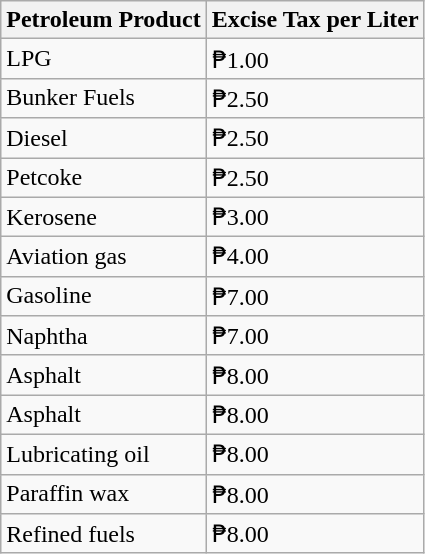<table class="wikitable">
<tr>
<th>Petroleum Product</th>
<th>Excise Tax per Liter</th>
</tr>
<tr>
<td>LPG</td>
<td>₱1.00</td>
</tr>
<tr>
<td>Bunker Fuels</td>
<td>₱2.50</td>
</tr>
<tr>
<td>Diesel</td>
<td>₱2.50</td>
</tr>
<tr>
<td>Petcoke</td>
<td>₱2.50</td>
</tr>
<tr>
<td>Kerosene</td>
<td>₱3.00</td>
</tr>
<tr>
<td>Aviation gas</td>
<td>₱4.00</td>
</tr>
<tr>
<td>Gasoline</td>
<td>₱7.00</td>
</tr>
<tr>
<td>Naphtha</td>
<td>₱7.00</td>
</tr>
<tr>
<td>Asphalt</td>
<td>₱8.00</td>
</tr>
<tr>
<td>Asphalt</td>
<td>₱8.00</td>
</tr>
<tr>
<td>Lubricating oil</td>
<td>₱8.00</td>
</tr>
<tr>
<td>Paraffin wax</td>
<td>₱8.00</td>
</tr>
<tr>
<td>Refined fuels</td>
<td>₱8.00</td>
</tr>
</table>
